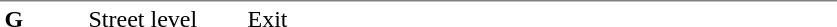<table table border=0 cellspacing=0 cellpadding=3>
<tr>
<td style="border-top:solid 1px gray;" width=50 valign=top><strong>G</strong></td>
<td style="border-top:solid 1px gray;" width=100 valign=top>Street level</td>
<td style="border-top:solid 1px gray;" width=390 valign=top>Exit</td>
</tr>
</table>
